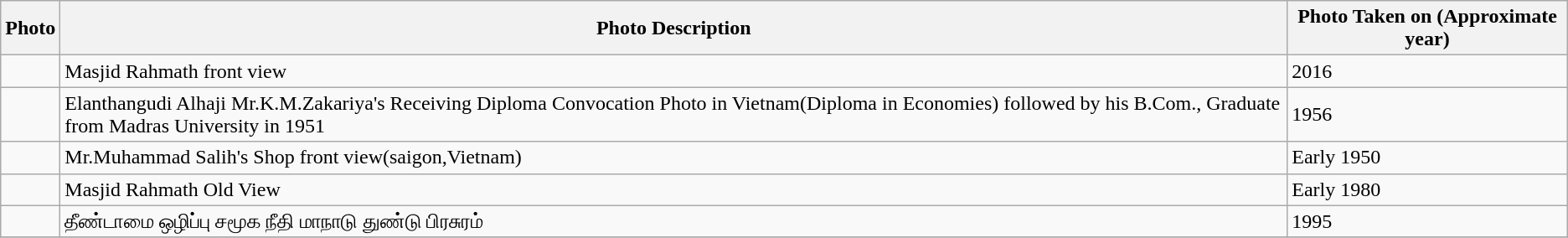<table class="wikitable">
<tr>
<th>Photo</th>
<th>Photo Description</th>
<th>Photo Taken on (Approximate year)</th>
</tr>
<tr>
<td></td>
<td>Masjid Rahmath front view</td>
<td>2016</td>
</tr>
<tr>
<td></td>
<td>Elanthangudi Alhaji Mr.K.M.Zakariya's Receiving Diploma Convocation Photo in Vietnam(Diploma in Economies) followed by his B.Com., Graduate from Madras University in 1951</td>
<td>1956</td>
</tr>
<tr>
<td></td>
<td>Mr.Muhammad Salih's Shop front view(saigon,Vietnam)</td>
<td>Early 1950</td>
</tr>
<tr>
<td></td>
<td>Masjid Rahmath Old View</td>
<td>Early 1980</td>
</tr>
<tr>
<td></td>
<td>தீண்டாமை ஒழிப்பு சமூக நீதி மாநாடு துண்டு பிரசுரம்</td>
<td>1995</td>
</tr>
<tr>
</tr>
</table>
